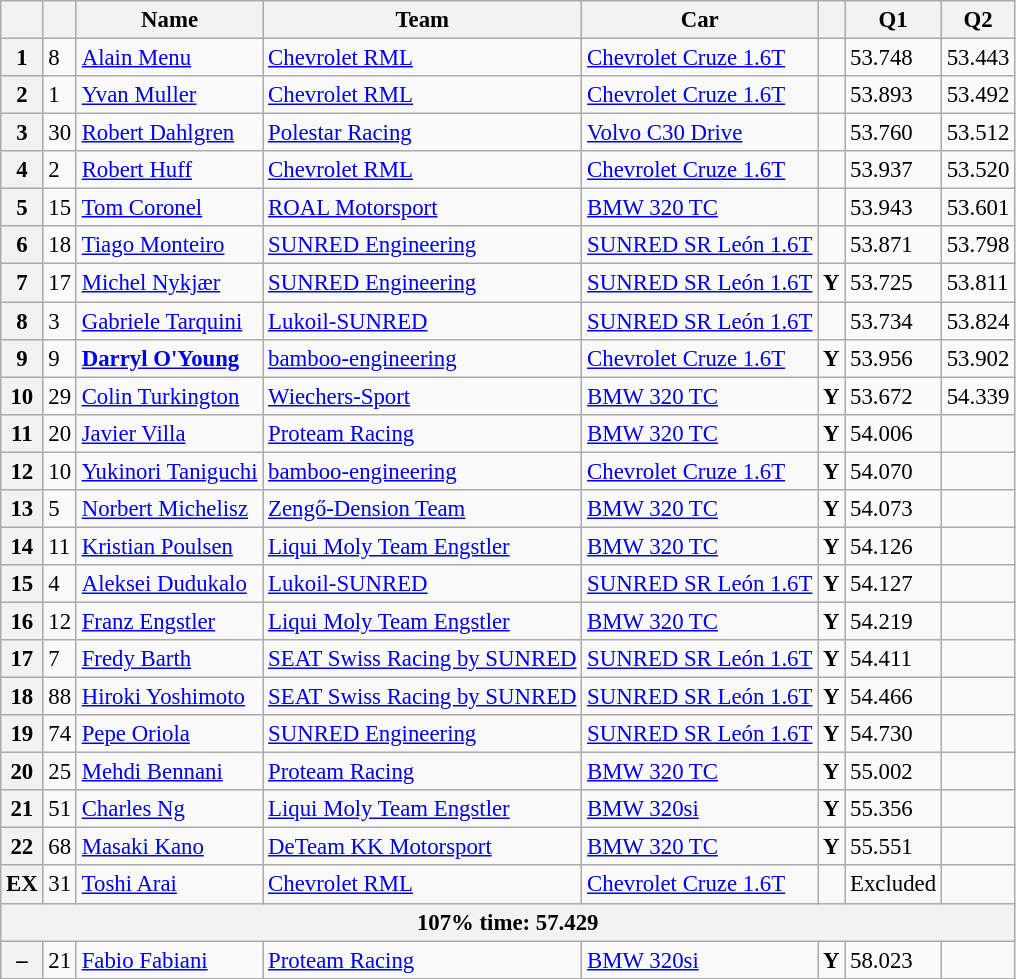<table class="wikitable sortable" style="font-size: 95%;">
<tr>
<th></th>
<th></th>
<th>Name</th>
<th>Team</th>
<th>Car</th>
<th></th>
<th>Q1</th>
<th>Q2</th>
</tr>
<tr>
<th>1</th>
<td>8</td>
<td> <a href='#'>Alain Menu</a></td>
<td><a href='#'>Chevrolet RML</a></td>
<td><a href='#'>Chevrolet Cruze 1.6T</a></td>
<td></td>
<td>53.748</td>
<td>53.443</td>
</tr>
<tr>
<th>2</th>
<td>1</td>
<td> <a href='#'>Yvan Muller</a></td>
<td><a href='#'>Chevrolet RML</a></td>
<td><a href='#'>Chevrolet Cruze 1.6T</a></td>
<td></td>
<td>53.893</td>
<td>53.492</td>
</tr>
<tr>
<th>3</th>
<td>30</td>
<td> <a href='#'>Robert Dahlgren</a></td>
<td><a href='#'>Polestar Racing</a></td>
<td><a href='#'>Volvo C30 Drive</a></td>
<td></td>
<td>53.760</td>
<td>53.512</td>
</tr>
<tr>
<th>4</th>
<td>2</td>
<td> <a href='#'>Robert Huff</a></td>
<td><a href='#'>Chevrolet RML</a></td>
<td><a href='#'>Chevrolet Cruze 1.6T</a></td>
<td></td>
<td>53.937</td>
<td>53.520</td>
</tr>
<tr>
<th>5</th>
<td>15</td>
<td> <a href='#'>Tom Coronel</a></td>
<td><a href='#'>ROAL Motorsport</a></td>
<td><a href='#'>BMW 320 TC</a></td>
<td></td>
<td>53.943</td>
<td>53.601</td>
</tr>
<tr>
<th>6</th>
<td>18</td>
<td> <a href='#'>Tiago Monteiro</a></td>
<td><a href='#'>SUNRED Engineering</a></td>
<td><a href='#'>SUNRED SR León 1.6T</a></td>
<td></td>
<td>53.871</td>
<td>53.798</td>
</tr>
<tr>
<th>7</th>
<td>17</td>
<td> <a href='#'>Michel Nykjær</a></td>
<td><a href='#'>SUNRED Engineering</a></td>
<td><a href='#'>SUNRED SR León 1.6T</a></td>
<td align=center><strong><span>Y</span></strong></td>
<td>53.725</td>
<td>53.811</td>
</tr>
<tr>
<th>8</th>
<td>3</td>
<td> <a href='#'>Gabriele Tarquini</a></td>
<td><a href='#'>Lukoil-SUNRED</a></td>
<td><a href='#'>SUNRED SR León 1.6T</a></td>
<td></td>
<td>53.734</td>
<td>53.824</td>
</tr>
<tr>
<th>9</th>
<td>9</td>
<td> <strong><a href='#'>Darryl O'Young</a></strong></td>
<td><a href='#'>bamboo-engineering</a></td>
<td><a href='#'>Chevrolet Cruze 1.6T</a></td>
<td align=center><strong><span>Y</span></strong></td>
<td>53.956</td>
<td>53.902</td>
</tr>
<tr>
<th>10</th>
<td>29</td>
<td> <a href='#'>Colin Turkington</a></td>
<td><a href='#'>Wiechers-Sport</a></td>
<td><a href='#'>BMW 320 TC</a></td>
<td align=center><strong><span>Y</span></strong></td>
<td>53.672</td>
<td>54.339</td>
</tr>
<tr>
<th>11</th>
<td>20</td>
<td> <a href='#'>Javier Villa</a></td>
<td><a href='#'>Proteam Racing</a></td>
<td><a href='#'>BMW 320 TC</a></td>
<td align=center><strong><span>Y</span></strong></td>
<td>54.006</td>
<td></td>
</tr>
<tr>
<th>12</th>
<td>10</td>
<td> <a href='#'>Yukinori Taniguchi</a></td>
<td><a href='#'>bamboo-engineering</a></td>
<td><a href='#'>Chevrolet Cruze 1.6T</a></td>
<td align=center><strong><span>Y</span></strong></td>
<td>54.070</td>
<td></td>
</tr>
<tr>
<th>13</th>
<td>5</td>
<td> <a href='#'>Norbert Michelisz</a></td>
<td><a href='#'>Zengő-Dension Team</a></td>
<td><a href='#'>BMW 320 TC</a></td>
<td align=center><strong><span>Y</span></strong></td>
<td>54.073</td>
<td></td>
</tr>
<tr>
<th>14</th>
<td>11</td>
<td> <a href='#'>Kristian Poulsen</a></td>
<td><a href='#'>Liqui Moly Team Engstler</a></td>
<td><a href='#'>BMW 320 TC</a></td>
<td align=center><strong><span>Y</span></strong></td>
<td>54.126</td>
<td></td>
</tr>
<tr>
<th>15</th>
<td>4</td>
<td> <a href='#'>Aleksei Dudukalo</a></td>
<td><a href='#'>Lukoil-SUNRED</a></td>
<td><a href='#'>SUNRED SR León 1.6T</a></td>
<td align=center><strong><span>Y</span></strong></td>
<td>54.127</td>
<td></td>
</tr>
<tr>
<th>16</th>
<td>12</td>
<td> <a href='#'>Franz Engstler</a></td>
<td><a href='#'>Liqui Moly Team Engstler</a></td>
<td><a href='#'>BMW 320 TC</a></td>
<td align=center><strong><span>Y</span></strong></td>
<td>54.219</td>
<td></td>
</tr>
<tr>
<th>17</th>
<td>7</td>
<td> <a href='#'>Fredy Barth</a></td>
<td><a href='#'>SEAT Swiss Racing by SUNRED</a></td>
<td><a href='#'>SUNRED SR León 1.6T</a></td>
<td align=center><strong><span>Y</span></strong></td>
<td>54.411</td>
<td></td>
</tr>
<tr>
<th>18</th>
<td>88</td>
<td> <a href='#'>Hiroki Yoshimoto</a></td>
<td><a href='#'>SEAT Swiss Racing by SUNRED</a></td>
<td><a href='#'>SUNRED SR León 1.6T</a></td>
<td align=center><strong><span>Y</span></strong></td>
<td>54.466</td>
<td></td>
</tr>
<tr>
<th>19</th>
<td>74</td>
<td> <a href='#'>Pepe Oriola</a></td>
<td><a href='#'>SUNRED Engineering</a></td>
<td><a href='#'>SUNRED SR León 1.6T</a></td>
<td align=center><strong><span>Y</span></strong></td>
<td>54.730</td>
<td></td>
</tr>
<tr>
<th>20</th>
<td>25</td>
<td> <a href='#'>Mehdi Bennani</a></td>
<td><a href='#'>Proteam Racing</a></td>
<td><a href='#'>BMW 320 TC</a></td>
<td align=center><strong><span>Y</span></strong></td>
<td>55.002</td>
<td></td>
</tr>
<tr>
<th>21</th>
<td>51</td>
<td> <a href='#'>Charles Ng</a></td>
<td><a href='#'>Liqui Moly Team Engstler</a></td>
<td><a href='#'>BMW 320si</a></td>
<td align=center><strong><span>Y</span></strong></td>
<td>55.356</td>
<td></td>
</tr>
<tr>
<th>22</th>
<td>68</td>
<td> <a href='#'>Masaki Kano</a></td>
<td><a href='#'>DeTeam KK Motorsport</a></td>
<td><a href='#'>BMW 320 TC</a></td>
<td align=center><strong><span>Y</span></strong></td>
<td>55.551</td>
<td></td>
</tr>
<tr>
<th>EX</th>
<td>31</td>
<td> <a href='#'>Toshi Arai</a></td>
<td><a href='#'>Chevrolet RML</a></td>
<td><a href='#'>Chevrolet Cruze 1.6T</a></td>
<td></td>
<td>Excluded</td>
<td></td>
</tr>
<tr>
<th colspan=8>107% time: 57.429</th>
</tr>
<tr>
<th>–</th>
<td>21</td>
<td> <a href='#'>Fabio Fabiani</a></td>
<td><a href='#'>Proteam Racing</a></td>
<td><a href='#'>BMW 320si</a></td>
<td align=center><strong><span>Y</span></strong></td>
<td>58.023</td>
<td></td>
</tr>
</table>
